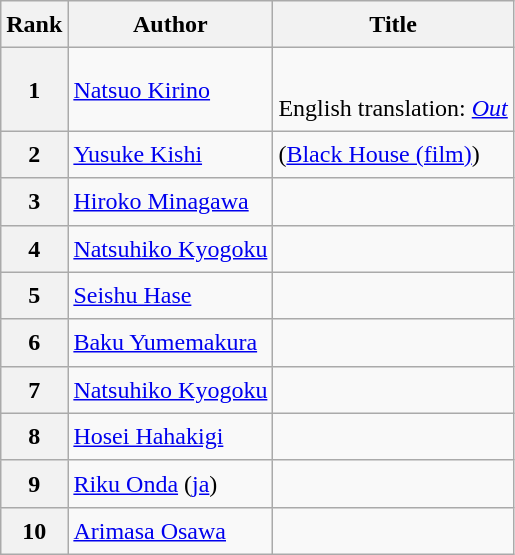<table class="wikitable sortable" style="font-size:1.00em; line-height:1.5em;">
<tr>
<th>Rank</th>
<th>Author</th>
<th>Title</th>
</tr>
<tr>
<th>1</th>
<td><a href='#'>Natsuo Kirino</a></td>
<td><br>English translation: <em><a href='#'>Out</a></em></td>
</tr>
<tr>
<th>2</th>
<td><a href='#'>Yusuke Kishi</a></td>
<td>  (<a href='#'>Black House (film)</a>)</td>
</tr>
<tr>
<th>3</th>
<td><a href='#'>Hiroko Minagawa</a></td>
<td></td>
</tr>
<tr>
<th>4</th>
<td><a href='#'>Natsuhiko Kyogoku</a></td>
<td></td>
</tr>
<tr>
<th>5</th>
<td><a href='#'>Seishu Hase</a></td>
<td></td>
</tr>
<tr>
<th>6</th>
<td><a href='#'>Baku Yumemakura</a></td>
<td></td>
</tr>
<tr>
<th>7</th>
<td><a href='#'>Natsuhiko Kyogoku</a></td>
<td></td>
</tr>
<tr>
<th>8</th>
<td><a href='#'>Hosei Hahakigi</a></td>
<td></td>
</tr>
<tr>
<th>9</th>
<td><a href='#'>Riku Onda</a> (<a href='#'>ja</a>)</td>
<td></td>
</tr>
<tr>
<th>10</th>
<td><a href='#'>Arimasa Osawa</a></td>
<td></td>
</tr>
</table>
